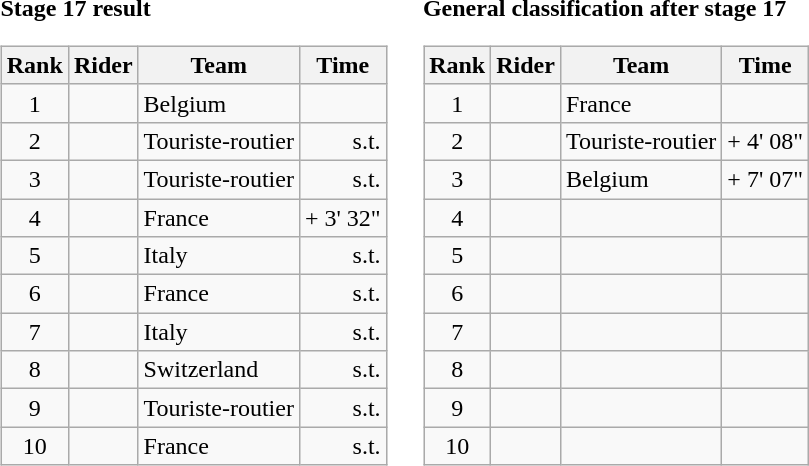<table>
<tr>
<td><strong>Stage 17 result</strong><br><table class="wikitable">
<tr>
<th scope="col">Rank</th>
<th scope="col">Rider</th>
<th scope="col">Team</th>
<th scope="col">Time</th>
</tr>
<tr>
<td style="text-align:center;">1</td>
<td></td>
<td>Belgium</td>
<td style="text-align:right;"></td>
</tr>
<tr>
<td style="text-align:center;">2</td>
<td></td>
<td>Touriste-routier</td>
<td style="text-align:right;">s.t.</td>
</tr>
<tr>
<td style="text-align:center;">3</td>
<td></td>
<td>Touriste-routier</td>
<td style="text-align:right;">s.t.</td>
</tr>
<tr>
<td style="text-align:center;">4</td>
<td></td>
<td>France</td>
<td style="text-align:right;">+ 3' 32"</td>
</tr>
<tr>
<td style="text-align:center;">5</td>
<td></td>
<td>Italy</td>
<td style="text-align:right;">s.t.</td>
</tr>
<tr>
<td style="text-align:center;">6</td>
<td></td>
<td>France</td>
<td style="text-align:right;">s.t.</td>
</tr>
<tr>
<td style="text-align:center;">7</td>
<td></td>
<td>Italy</td>
<td style="text-align:right;">s.t.</td>
</tr>
<tr>
<td style="text-align:center;">8</td>
<td></td>
<td>Switzerland</td>
<td style="text-align:right;">s.t.</td>
</tr>
<tr>
<td style="text-align:center;">9</td>
<td></td>
<td>Touriste-routier</td>
<td style="text-align:right;">s.t.</td>
</tr>
<tr>
<td style="text-align:center;">10</td>
<td></td>
<td>France</td>
<td style="text-align:right;">s.t.</td>
</tr>
</table>
</td>
<td></td>
<td><strong>General classification after stage 17</strong><br><table class="wikitable">
<tr>
<th scope="col">Rank</th>
<th scope="col">Rider</th>
<th scope="col">Team</th>
<th scope="col">Time</th>
</tr>
<tr>
<td style="text-align:center;">1</td>
<td></td>
<td>France</td>
<td style="text-align:right;"></td>
</tr>
<tr>
<td style="text-align:center;">2</td>
<td></td>
<td>Touriste-routier</td>
<td style="text-align:right;">+ 4' 08"</td>
</tr>
<tr>
<td style="text-align:center;">3</td>
<td></td>
<td>Belgium</td>
<td style="text-align:right;">+ 7' 07"</td>
</tr>
<tr>
<td style="text-align:center;">4</td>
<td></td>
<td></td>
<td></td>
</tr>
<tr>
<td style="text-align:center;">5</td>
<td></td>
<td></td>
<td></td>
</tr>
<tr>
<td style="text-align:center;">6</td>
<td></td>
<td></td>
<td></td>
</tr>
<tr>
<td style="text-align:center;">7</td>
<td></td>
<td></td>
<td></td>
</tr>
<tr>
<td style="text-align:center;">8</td>
<td></td>
<td></td>
<td></td>
</tr>
<tr>
<td style="text-align:center;">9</td>
<td></td>
<td></td>
<td></td>
</tr>
<tr>
<td style="text-align:center;">10</td>
<td></td>
<td></td>
<td></td>
</tr>
</table>
</td>
</tr>
</table>
